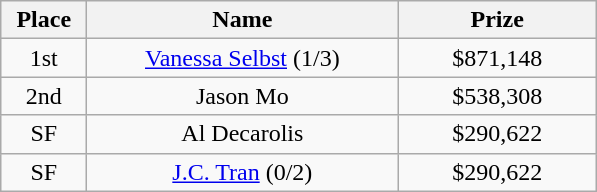<table class="wikitable">
<tr>
<th width="50">Place</th>
<th width="200">Name</th>
<th width="125">Prize</th>
</tr>
<tr>
<td align = "center">1st</td>
<td align = "center"><a href='#'>Vanessa Selbst</a> (1/3)</td>
<td align = "center">$871,148</td>
</tr>
<tr>
<td align = "center">2nd</td>
<td align = "center">Jason Mo</td>
<td align = "center">$538,308</td>
</tr>
<tr>
<td align = "center">SF</td>
<td align = "center">Al Decarolis</td>
<td align = "center">$290,622</td>
</tr>
<tr>
<td align = "center">SF</td>
<td align = "center"><a href='#'>J.C. Tran</a> (0/2)</td>
<td align = "center">$290,622</td>
</tr>
</table>
